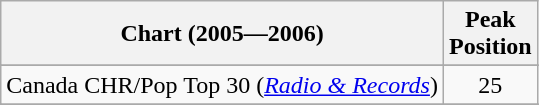<table class="wikitable sortable">
<tr>
<th align="left">Chart (2005—2006)</th>
<th align="left">Peak<br>Position</th>
</tr>
<tr>
</tr>
<tr>
</tr>
<tr>
<td align="left">Canada CHR/Pop Top 30 (<em><a href='#'>Radio & Records</a></em>)</td>
<td align="center">25</td>
</tr>
<tr>
</tr>
<tr>
</tr>
<tr>
</tr>
<tr>
</tr>
<tr>
</tr>
<tr>
</tr>
<tr>
</tr>
<tr>
</tr>
</table>
